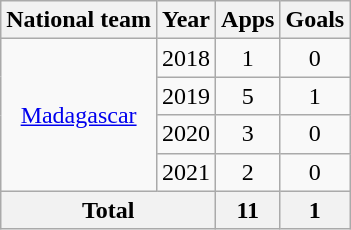<table class="wikitable" style="text-align:center">
<tr>
<th>National team</th>
<th>Year</th>
<th>Apps</th>
<th>Goals</th>
</tr>
<tr>
<td rowspan="4"><a href='#'>Madagascar</a></td>
<td>2018</td>
<td>1</td>
<td>0</td>
</tr>
<tr>
<td>2019</td>
<td>5</td>
<td>1</td>
</tr>
<tr>
<td>2020</td>
<td>3</td>
<td>0</td>
</tr>
<tr>
<td>2021</td>
<td>2</td>
<td>0</td>
</tr>
<tr>
<th colspan="2">Total</th>
<th>11</th>
<th>1</th>
</tr>
</table>
